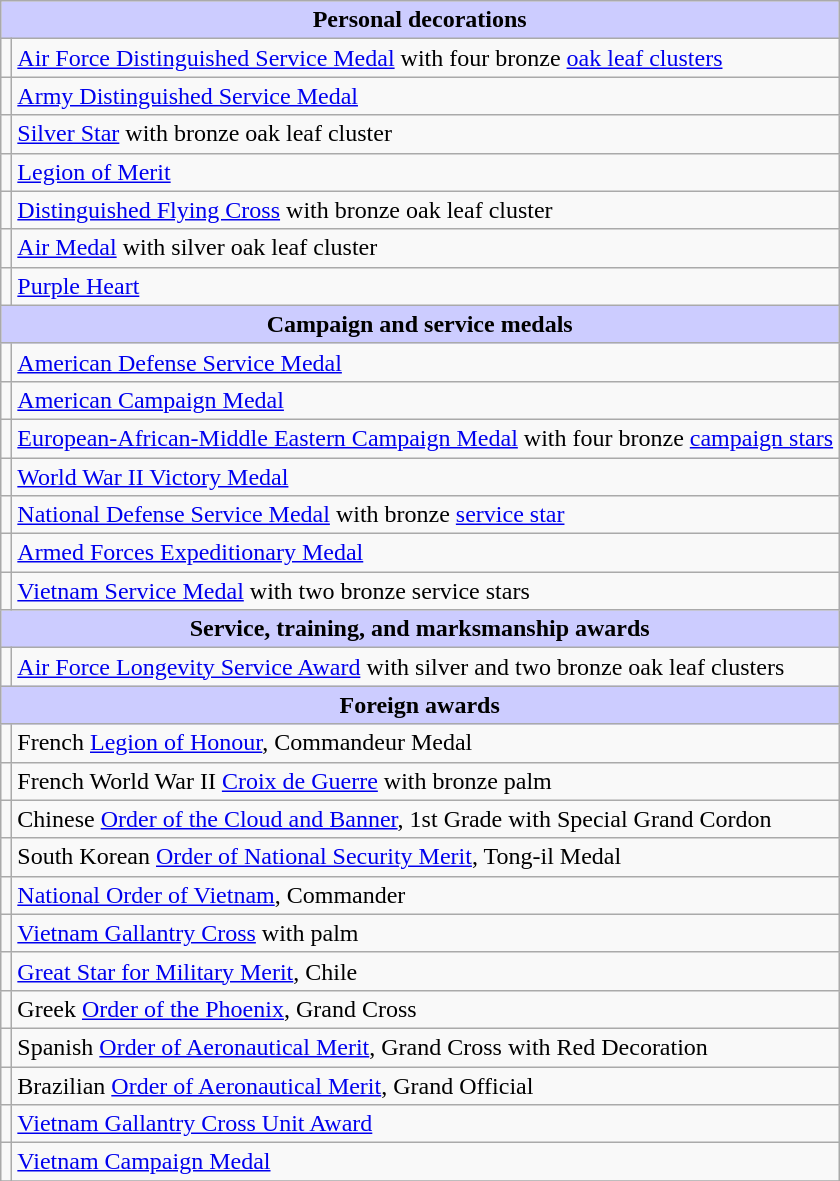<table class="wikitable">
<tr style="background:#ccf; text-align:center;">
<td colspan=2><strong>Personal decorations</strong></td>
</tr>
<tr>
<td><span></span><span></span><span></span><span></span></td>
<td><a href='#'>Air Force Distinguished Service Medal</a> with four bronze <a href='#'>oak leaf clusters</a></td>
</tr>
<tr>
<td></td>
<td><a href='#'>Army Distinguished Service Medal</a></td>
</tr>
<tr>
<td></td>
<td><a href='#'>Silver Star</a> with bronze oak leaf cluster</td>
</tr>
<tr>
<td></td>
<td><a href='#'>Legion of Merit</a></td>
</tr>
<tr>
<td></td>
<td><a href='#'>Distinguished Flying Cross</a> with bronze oak leaf cluster</td>
</tr>
<tr>
<td></td>
<td><a href='#'>Air Medal</a> with silver oak leaf cluster</td>
</tr>
<tr>
<td></td>
<td><a href='#'>Purple Heart</a></td>
</tr>
<tr style="background:#ccf; text-align:center;">
<td colspan=2><strong>Campaign and service medals</strong></td>
</tr>
<tr>
<td></td>
<td><a href='#'>American Defense Service Medal</a></td>
</tr>
<tr>
<td></td>
<td><a href='#'>American Campaign Medal</a></td>
</tr>
<tr>
<td></td>
<td><a href='#'>European-African-Middle Eastern Campaign Medal</a> with four bronze <a href='#'>campaign stars</a></td>
</tr>
<tr>
<td></td>
<td><a href='#'>World War II Victory Medal</a></td>
</tr>
<tr>
<td></td>
<td><a href='#'>National Defense Service Medal</a> with bronze <a href='#'>service star</a></td>
</tr>
<tr>
<td></td>
<td><a href='#'>Armed Forces Expeditionary Medal</a></td>
</tr>
<tr>
<td></td>
<td><a href='#'>Vietnam Service Medal</a> with two bronze service stars</td>
</tr>
<tr style="background:#ccf; text-align:center;">
<td colspan=2><strong>Service, training, and marksmanship awards</strong></td>
</tr>
<tr>
<td></td>
<td><a href='#'>Air Force Longevity Service Award</a> with silver and two bronze oak leaf clusters</td>
</tr>
<tr style="background:#ccf; text-align:center;">
<td colspan=2><strong>Foreign awards</strong></td>
</tr>
<tr>
<td></td>
<td>French <a href='#'>Legion of Honour</a>, Commandeur Medal</td>
</tr>
<tr>
<td></td>
<td>French World War II <a href='#'>Croix de Guerre</a> with bronze palm</td>
</tr>
<tr>
<td></td>
<td>Chinese <a href='#'>Order of the Cloud and Banner</a>, 1st Grade with Special Grand Cordon</td>
</tr>
<tr>
<td></td>
<td>South Korean <a href='#'>Order of National Security Merit</a>, Tong-il Medal</td>
</tr>
<tr>
<td></td>
<td><a href='#'>National Order of Vietnam</a>, Commander</td>
</tr>
<tr>
<td></td>
<td><a href='#'>Vietnam Gallantry Cross</a> with palm</td>
</tr>
<tr>
<td></td>
<td><a href='#'>Great Star for Military Merit</a>, Chile</td>
</tr>
<tr>
<td></td>
<td>Greek <a href='#'>Order of the Phoenix</a>, Grand Cross</td>
</tr>
<tr>
<td></td>
<td>Spanish <a href='#'>Order of Aeronautical Merit</a>, Grand Cross with Red Decoration</td>
</tr>
<tr>
<td></td>
<td>Brazilian <a href='#'>Order of Aeronautical Merit</a>, Grand Official</td>
</tr>
<tr>
<td></td>
<td><a href='#'>Vietnam Gallantry Cross Unit Award</a></td>
</tr>
<tr>
<td></td>
<td><a href='#'>Vietnam Campaign Medal</a></td>
</tr>
<tr>
</tr>
</table>
